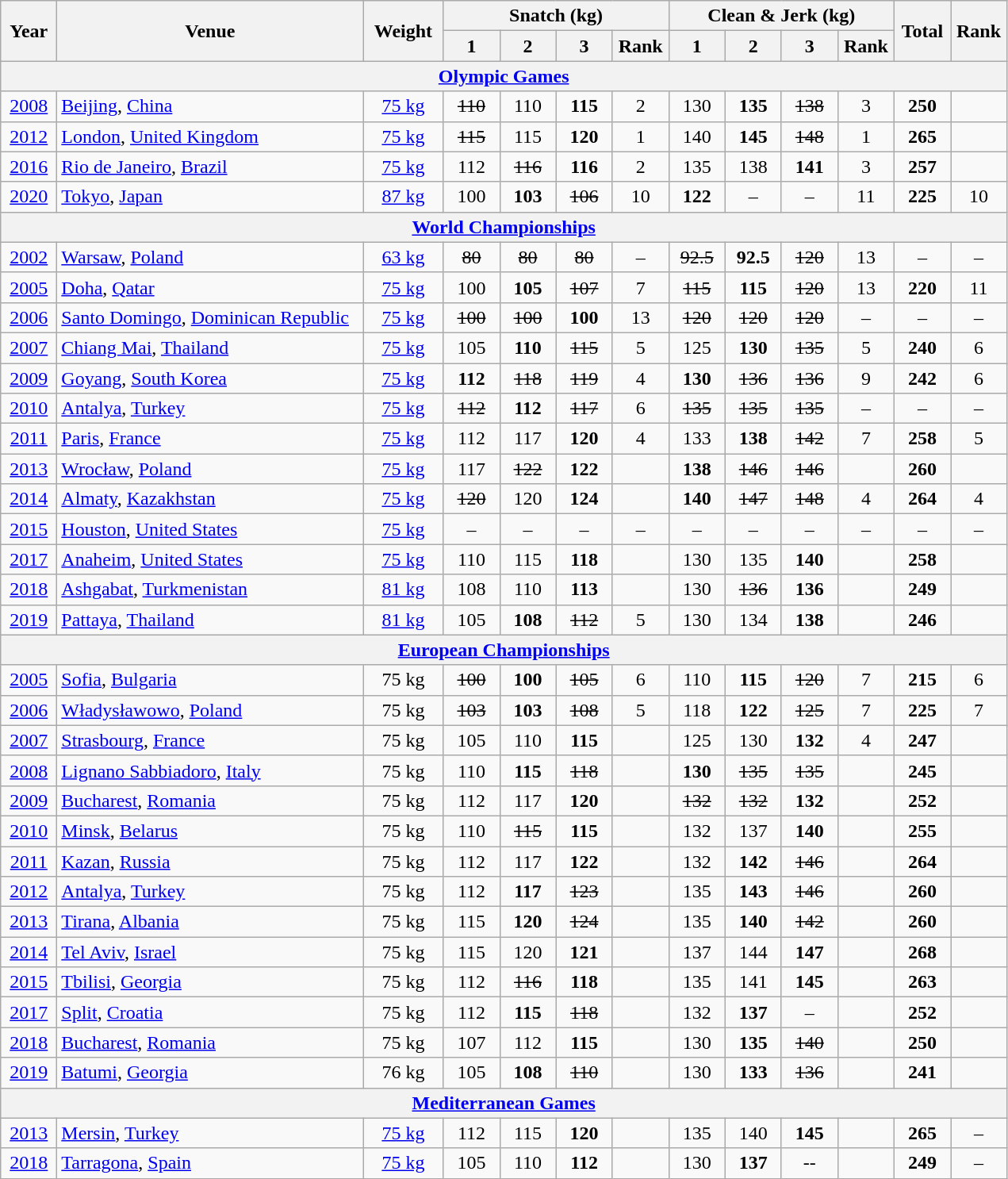<table class="wikitable" style="text-align:center;">
<tr>
<th rowspan=2 width=40>Year</th>
<th rowspan=2 width=250>Venue</th>
<th rowspan=2 width=60>Weight</th>
<th colspan=4>Snatch (kg)</th>
<th colspan=4>Clean & Jerk (kg)</th>
<th rowspan=2 width=40>Total</th>
<th rowspan=2 width=40>Rank</th>
</tr>
<tr>
<th width=40>1</th>
<th width=40>2</th>
<th width=40>3</th>
<th width=40>Rank</th>
<th width=40>1</th>
<th width=40>2</th>
<th width=40>3</th>
<th width=40>Rank</th>
</tr>
<tr>
<th colspan=13><a href='#'>Olympic Games</a></th>
</tr>
<tr>
<td><a href='#'>2008</a></td>
<td align=left> <a href='#'>Beijing</a>, <a href='#'>China</a></td>
<td><a href='#'>75 kg</a></td>
<td><s>110</s></td>
<td>110</td>
<td><strong>115</strong></td>
<td>2</td>
<td>130</td>
<td><strong>135</strong></td>
<td><s>138</s></td>
<td>3</td>
<td><strong>250</strong></td>
<td><strong></strong></td>
</tr>
<tr>
<td><a href='#'>2012</a></td>
<td align=left> <a href='#'>London</a>, <a href='#'>United Kingdom</a></td>
<td><a href='#'>75 kg</a></td>
<td><s>115</s></td>
<td>115</td>
<td><strong>120</strong></td>
<td>1</td>
<td>140</td>
<td><strong>145</strong></td>
<td><s>148</s></td>
<td>1</td>
<td><strong>265</strong></td>
<td><strong></strong></td>
</tr>
<tr>
<td><a href='#'>2016</a></td>
<td align=left> <a href='#'>Rio de Janeiro</a>, <a href='#'>Brazil</a></td>
<td><a href='#'>75 kg</a></td>
<td>112</td>
<td><s>116</s></td>
<td><strong>116</strong></td>
<td>2</td>
<td>135</td>
<td>138</td>
<td><strong>141</strong></td>
<td>3</td>
<td><strong>257</strong></td>
<td><strong></strong></td>
</tr>
<tr>
<td><a href='#'>2020</a></td>
<td align=left> <a href='#'>Tokyo</a>, <a href='#'>Japan</a></td>
<td><a href='#'>87 kg</a></td>
<td>100</td>
<td><strong>103</strong></td>
<td><s>106</s></td>
<td>10</td>
<td><strong>122</strong></td>
<td>–</td>
<td>–</td>
<td>11</td>
<td><strong>225</strong></td>
<td>10</td>
</tr>
<tr>
<th colspan=13><a href='#'>World Championships</a></th>
</tr>
<tr>
<td><a href='#'>2002</a></td>
<td align=left> <a href='#'>Warsaw</a>, <a href='#'>Poland</a></td>
<td><a href='#'>63 kg</a></td>
<td><s>80</s></td>
<td><s>80</s></td>
<td><s>80</s></td>
<td>–</td>
<td><s>92.5</s></td>
<td><strong>92.5</strong></td>
<td><s>120</s></td>
<td>13</td>
<td>–</td>
<td>–</td>
</tr>
<tr>
<td><a href='#'>2005</a></td>
<td align=left> <a href='#'>Doha</a>, <a href='#'>Qatar</a></td>
<td><a href='#'>75 kg</a></td>
<td>100</td>
<td><strong>105</strong></td>
<td><s>107</s></td>
<td>7</td>
<td><s>115</s></td>
<td><strong>115</strong></td>
<td><s>120</s></td>
<td>13</td>
<td><strong>220</strong></td>
<td>11</td>
</tr>
<tr>
<td><a href='#'>2006</a></td>
<td align=left> <a href='#'>Santo Domingo</a>, <a href='#'>Dominican Republic</a></td>
<td><a href='#'>75 kg</a></td>
<td><s>100</s></td>
<td><s>100</s></td>
<td><strong>100</strong></td>
<td>13</td>
<td><s>120</s></td>
<td><s>120</s></td>
<td><s>120</s></td>
<td>–</td>
<td>–</td>
<td>–</td>
</tr>
<tr>
<td><a href='#'>2007</a></td>
<td align=left> <a href='#'>Chiang Mai</a>, <a href='#'>Thailand</a></td>
<td><a href='#'>75 kg</a></td>
<td>105</td>
<td><strong>110</strong></td>
<td><s>115</s></td>
<td>5</td>
<td>125</td>
<td><strong>130</strong></td>
<td><s>135</s></td>
<td>5</td>
<td><strong>240</strong></td>
<td>6</td>
</tr>
<tr>
<td><a href='#'>2009</a></td>
<td align=left> <a href='#'>Goyang</a>, <a href='#'>South Korea</a></td>
<td><a href='#'>75 kg</a></td>
<td><strong>112</strong></td>
<td><s>118</s></td>
<td><s>119</s></td>
<td>4</td>
<td><strong>130</strong></td>
<td><s>136</s></td>
<td><s>136</s></td>
<td>9</td>
<td><strong>242</strong></td>
<td>6</td>
</tr>
<tr>
<td><a href='#'>2010</a></td>
<td align=left> <a href='#'>Antalya</a>, <a href='#'>Turkey</a></td>
<td><a href='#'>75 kg</a></td>
<td><s>112</s></td>
<td><strong>112</strong></td>
<td><s>117</s></td>
<td>6</td>
<td><s>135</s></td>
<td><s>135</s></td>
<td><s>135</s></td>
<td>–</td>
<td>–</td>
<td>–</td>
</tr>
<tr>
<td><a href='#'>2011</a></td>
<td align=left> <a href='#'>Paris</a>, <a href='#'>France</a></td>
<td><a href='#'>75 kg</a></td>
<td>112</td>
<td>117</td>
<td><strong>120</strong></td>
<td>4</td>
<td>133</td>
<td><strong>138</strong></td>
<td><s>142</s></td>
<td>7</td>
<td><strong>258</strong></td>
<td>5</td>
</tr>
<tr>
<td><a href='#'>2013</a></td>
<td align=left> <a href='#'>Wrocław</a>, <a href='#'>Poland</a></td>
<td><a href='#'>75 kg</a></td>
<td>117</td>
<td><s>122</s></td>
<td><strong>122</strong></td>
<td></td>
<td><strong>138</strong></td>
<td><s>146</s></td>
<td><s>146</s></td>
<td></td>
<td><strong>260</strong></td>
<td></td>
</tr>
<tr>
<td><a href='#'>2014</a></td>
<td align=left> <a href='#'>Almaty</a>, <a href='#'>Kazakhstan</a></td>
<td><a href='#'>75 kg</a></td>
<td><s>120</s></td>
<td>120</td>
<td><strong>124</strong></td>
<td></td>
<td><strong>140</strong></td>
<td><s>147</s></td>
<td><s>148</s></td>
<td>4</td>
<td><strong>264</strong></td>
<td>4</td>
</tr>
<tr>
<td><a href='#'>2015</a></td>
<td align=left> <a href='#'>Houston</a>, <a href='#'>United States</a></td>
<td><a href='#'>75 kg</a></td>
<td>–</td>
<td>–</td>
<td>–</td>
<td>–</td>
<td>–</td>
<td>–</td>
<td>–</td>
<td>–</td>
<td>–</td>
<td>–</td>
</tr>
<tr>
<td><a href='#'>2017</a></td>
<td align=left> <a href='#'>Anaheim</a>, <a href='#'>United States</a></td>
<td><a href='#'>75 kg</a></td>
<td>110</td>
<td>115</td>
<td><strong>118</strong></td>
<td></td>
<td>130</td>
<td>135</td>
<td><strong>140</strong></td>
<td></td>
<td><strong>258</strong></td>
<td></td>
</tr>
<tr>
<td><a href='#'>2018</a></td>
<td align=left> <a href='#'>Ashgabat</a>, <a href='#'>Turkmenistan</a></td>
<td><a href='#'>81 kg</a></td>
<td>108</td>
<td>110</td>
<td><strong>113</strong></td>
<td></td>
<td>130</td>
<td><s>136</s></td>
<td><strong>136</strong></td>
<td></td>
<td><strong>249</strong></td>
<td></td>
</tr>
<tr>
<td><a href='#'>2019</a></td>
<td align=left> <a href='#'>Pattaya</a>, <a href='#'>Thailand</a></td>
<td><a href='#'>81 kg</a></td>
<td>105</td>
<td><strong>108</strong></td>
<td><s>112</s></td>
<td>5</td>
<td>130</td>
<td>134</td>
<td><strong>138</strong></td>
<td></td>
<td><strong>246</strong></td>
<td></td>
</tr>
<tr>
<th colspan=13><a href='#'>European Championships</a></th>
</tr>
<tr>
<td><a href='#'>2005</a></td>
<td align=left> <a href='#'>Sofia</a>, <a href='#'>Bulgaria</a></td>
<td>75 kg</td>
<td><s>100</s></td>
<td><strong>100</strong></td>
<td><s>105</s></td>
<td>6</td>
<td>110</td>
<td><strong>115</strong></td>
<td><s>120</s></td>
<td>7</td>
<td><strong>215</strong></td>
<td>6</td>
</tr>
<tr>
<td><a href='#'>2006</a></td>
<td align=left> <a href='#'>Władysławowo</a>, <a href='#'>Poland</a></td>
<td>75 kg</td>
<td><s>103</s></td>
<td><strong>103</strong></td>
<td><s>108</s></td>
<td>5</td>
<td>118</td>
<td><strong>122</strong></td>
<td><s>125</s></td>
<td>7</td>
<td><strong>225</strong></td>
<td>7</td>
</tr>
<tr>
<td><a href='#'>2007</a></td>
<td align=left> <a href='#'>Strasbourg</a>, <a href='#'>France</a></td>
<td>75 kg</td>
<td>105</td>
<td>110</td>
<td><strong>115</strong></td>
<td></td>
<td>125</td>
<td>130</td>
<td><strong>132</strong></td>
<td>4</td>
<td><strong>247</strong></td>
<td></td>
</tr>
<tr>
<td><a href='#'>2008</a></td>
<td align=left> <a href='#'>Lignano Sabbiadoro</a>, <a href='#'>Italy</a></td>
<td>75 kg</td>
<td>110</td>
<td><strong>115</strong></td>
<td><s>118</s></td>
<td></td>
<td><strong>130</strong></td>
<td><s>135</s></td>
<td><s>135</s></td>
<td></td>
<td><strong>245</strong></td>
<td></td>
</tr>
<tr>
<td><a href='#'>2009</a></td>
<td align=left> <a href='#'>Bucharest</a>, <a href='#'>Romania</a></td>
<td>75 kg</td>
<td>112</td>
<td>117</td>
<td><strong>120</strong></td>
<td></td>
<td><s>132</s></td>
<td><s>132</s></td>
<td><strong>132</strong></td>
<td></td>
<td><strong>252</strong></td>
<td></td>
</tr>
<tr>
<td><a href='#'>2010</a></td>
<td align=left> <a href='#'>Minsk</a>, <a href='#'>Belarus</a></td>
<td>75 kg</td>
<td>110</td>
<td><s>115</s></td>
<td><strong>115</strong></td>
<td></td>
<td>132</td>
<td>137</td>
<td><strong>140</strong></td>
<td></td>
<td><strong>255</strong></td>
<td></td>
</tr>
<tr>
<td><a href='#'>2011</a></td>
<td align=left> <a href='#'>Kazan</a>, <a href='#'>Russia</a></td>
<td>75 kg</td>
<td>112</td>
<td>117</td>
<td><strong>122</strong></td>
<td></td>
<td>132</td>
<td><strong>142</strong></td>
<td><s>146</s></td>
<td></td>
<td><strong>264</strong></td>
<td></td>
</tr>
<tr>
<td><a href='#'>2012</a></td>
<td align=left> <a href='#'>Antalya</a>, <a href='#'>Turkey</a></td>
<td>75 kg</td>
<td>112</td>
<td><strong>117</strong></td>
<td><s>123</s></td>
<td></td>
<td>135</td>
<td><strong>143</strong></td>
<td><s>146</s></td>
<td></td>
<td><strong>260</strong></td>
<td></td>
</tr>
<tr>
<td><a href='#'>2013</a></td>
<td align=left> <a href='#'>Tirana</a>, <a href='#'>Albania</a></td>
<td>75 kg</td>
<td>115</td>
<td><strong>120</strong></td>
<td><s>124</s></td>
<td></td>
<td>135</td>
<td><strong>140</strong></td>
<td><s>142</s></td>
<td></td>
<td><strong>260</strong></td>
<td></td>
</tr>
<tr>
<td><a href='#'>2014</a></td>
<td align=left> <a href='#'>Tel Aviv</a>, <a href='#'>Israel</a></td>
<td>75 kg</td>
<td>115</td>
<td>120</td>
<td><strong>121</strong></td>
<td></td>
<td>137</td>
<td>144</td>
<td><strong>147</strong></td>
<td></td>
<td><strong>268</strong></td>
<td></td>
</tr>
<tr>
<td><a href='#'>2015</a></td>
<td align=left> <a href='#'>Tbilisi</a>, <a href='#'>Georgia</a></td>
<td>75 kg</td>
<td>112</td>
<td><s>116</s></td>
<td><strong>118</strong></td>
<td></td>
<td>135</td>
<td>141</td>
<td><strong>145</strong></td>
<td></td>
<td><strong>263</strong></td>
<td></td>
</tr>
<tr>
<td><a href='#'>2017</a></td>
<td align=left> <a href='#'>Split</a>, <a href='#'>Croatia</a></td>
<td>75 kg</td>
<td>112</td>
<td><strong>115</strong></td>
<td><s>118</s></td>
<td></td>
<td>132</td>
<td><strong>137</strong></td>
<td>–</td>
<td></td>
<td><strong>252</strong></td>
<td></td>
</tr>
<tr>
<td><a href='#'>2018</a></td>
<td align=left> <a href='#'>Bucharest</a>, <a href='#'>Romania</a></td>
<td>75 kg</td>
<td>107</td>
<td>112</td>
<td><strong>115</strong></td>
<td></td>
<td>130</td>
<td><strong>135</strong></td>
<td><s>140</s></td>
<td></td>
<td><strong>250</strong></td>
<td></td>
</tr>
<tr>
<td><a href='#'>2019</a></td>
<td align=left> <a href='#'>Batumi</a>, <a href='#'>Georgia</a></td>
<td>76 kg</td>
<td>105</td>
<td><strong>108</strong></td>
<td><s>110</s></td>
<td></td>
<td>130</td>
<td><strong>133</strong></td>
<td><s>136</s></td>
<td></td>
<td><strong>241</strong></td>
<td></td>
</tr>
<tr>
<th colspan=13><a href='#'>Mediterranean Games</a></th>
</tr>
<tr>
<td><a href='#'>2013</a></td>
<td align=left> <a href='#'>Mersin</a>, <a href='#'>Turkey</a></td>
<td><a href='#'>75 kg</a></td>
<td>112</td>
<td>115</td>
<td><strong>120</strong></td>
<td></td>
<td>135</td>
<td>140</td>
<td><strong>145</strong></td>
<td></td>
<td><strong>265</strong></td>
<td>–</td>
</tr>
<tr>
<td><a href='#'>2018</a></td>
<td align=left> <a href='#'>Tarragona</a>, <a href='#'>Spain</a></td>
<td><a href='#'>75 kg</a></td>
<td>105</td>
<td>110</td>
<td><strong>112</strong></td>
<td></td>
<td>130</td>
<td><strong>137</strong></td>
<td>--</td>
<td></td>
<td><strong>249</strong></td>
<td>–</td>
</tr>
</table>
